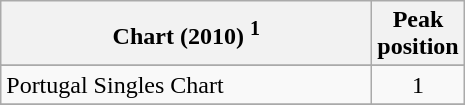<table class="wikitable">
<tr>
<th width="240">Chart (2010) <sup>1</sup></th>
<th>Peak<br>position </th>
</tr>
<tr>
</tr>
<tr>
<td align="left">Portugal Singles Chart</td>
<td align="center">1</td>
</tr>
<tr>
</tr>
</table>
